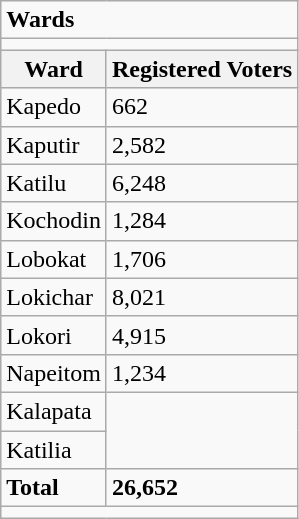<table class="wikitable">
<tr>
<td colspan="2"><strong>Wards</strong></td>
</tr>
<tr>
<td colspan="2"></td>
</tr>
<tr>
<th>Ward</th>
<th>Registered Voters</th>
</tr>
<tr>
<td>Kapedo</td>
<td>662</td>
</tr>
<tr>
<td>Kaputir</td>
<td>2,582</td>
</tr>
<tr>
<td>Katilu</td>
<td>6,248</td>
</tr>
<tr>
<td>Kochodin</td>
<td>1,284</td>
</tr>
<tr>
<td>Lobokat</td>
<td>1,706</td>
</tr>
<tr>
<td>Lokichar</td>
<td>8,021</td>
</tr>
<tr>
<td>Lokori</td>
<td>4,915</td>
</tr>
<tr>
<td>Napeitom</td>
<td>1,234</td>
</tr>
<tr>
<td>Kalapata</td>
</tr>
<tr>
<td>Katilia</td>
</tr>
<tr>
<td><strong>Total</strong></td>
<td><strong>26,652</strong></td>
</tr>
<tr>
<td colspan="2"></td>
</tr>
</table>
